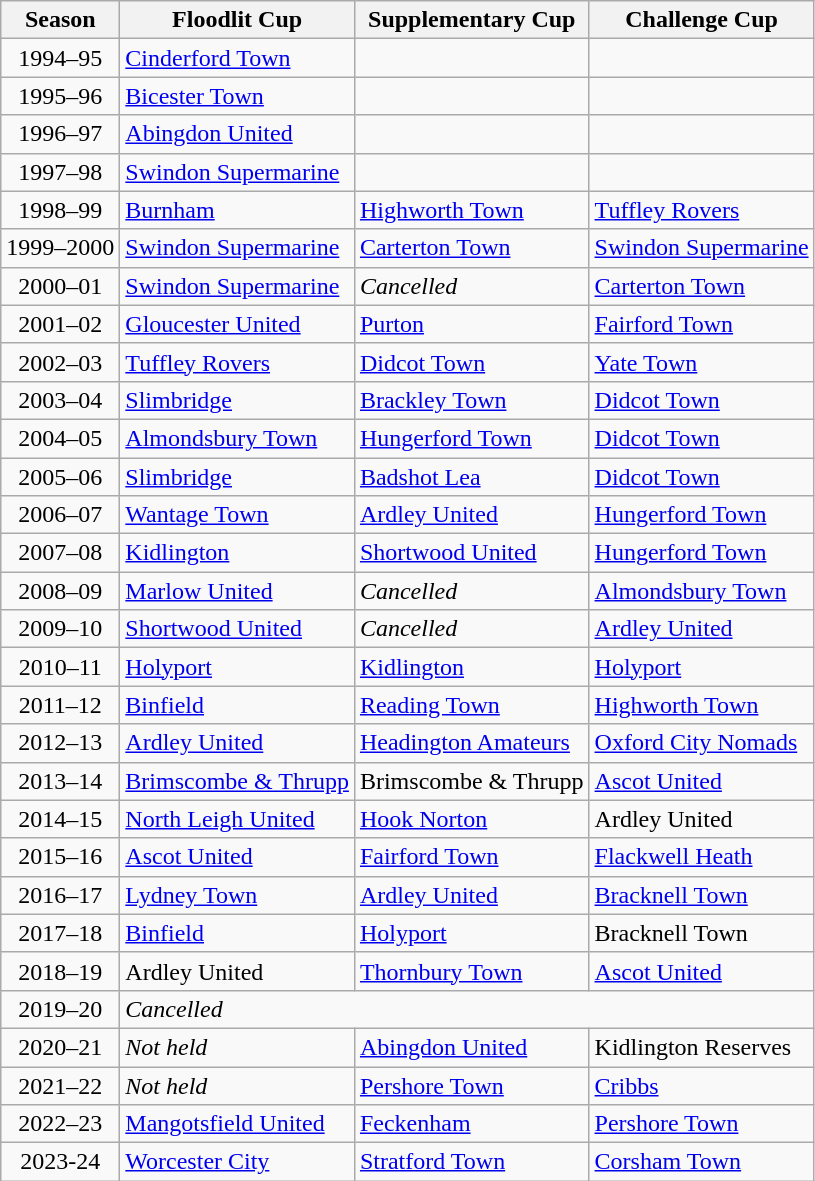<table class=wikitable>
<tr>
<th>Season</th>
<th>Floodlit Cup</th>
<th>Supplementary Cup</th>
<th>Challenge Cup</th>
</tr>
<tr>
<td align=center>1994–95</td>
<td><a href='#'>Cinderford Town</a></td>
<td></td>
<td></td>
</tr>
<tr>
<td align=center>1995–96</td>
<td><a href='#'>Bicester Town</a></td>
<td></td>
<td></td>
</tr>
<tr>
<td align=center>1996–97</td>
<td><a href='#'>Abingdon United</a></td>
<td></td>
<td></td>
</tr>
<tr>
<td align=center>1997–98</td>
<td><a href='#'>Swindon Supermarine</a></td>
<td></td>
<td></td>
</tr>
<tr>
<td align=center>1998–99</td>
<td><a href='#'>Burnham</a></td>
<td><a href='#'>Highworth Town</a></td>
<td><a href='#'>Tuffley Rovers</a></td>
</tr>
<tr>
<td align=center>1999–2000</td>
<td><a href='#'>Swindon Supermarine</a></td>
<td><a href='#'>Carterton Town</a></td>
<td><a href='#'>Swindon Supermarine</a></td>
</tr>
<tr>
<td align=center>2000–01</td>
<td><a href='#'>Swindon Supermarine</a></td>
<td><em>Cancelled</em></td>
<td><a href='#'>Carterton Town</a></td>
</tr>
<tr>
<td align=center>2001–02</td>
<td><a href='#'>Gloucester United</a></td>
<td><a href='#'>Purton</a></td>
<td><a href='#'>Fairford Town</a></td>
</tr>
<tr>
<td align=center>2002–03</td>
<td><a href='#'>Tuffley Rovers</a></td>
<td><a href='#'>Didcot Town</a></td>
<td><a href='#'>Yate Town</a></td>
</tr>
<tr>
<td align=center>2003–04</td>
<td><a href='#'>Slimbridge</a></td>
<td><a href='#'>Brackley Town</a></td>
<td><a href='#'>Didcot Town</a></td>
</tr>
<tr>
<td align=center>2004–05</td>
<td><a href='#'>Almondsbury Town</a></td>
<td><a href='#'>Hungerford Town</a></td>
<td><a href='#'>Didcot Town</a></td>
</tr>
<tr>
<td align=center>2005–06</td>
<td><a href='#'>Slimbridge</a></td>
<td><a href='#'>Badshot Lea</a></td>
<td><a href='#'>Didcot Town</a></td>
</tr>
<tr>
<td align=center>2006–07</td>
<td><a href='#'>Wantage Town</a></td>
<td><a href='#'>Ardley United</a></td>
<td><a href='#'>Hungerford Town</a></td>
</tr>
<tr>
<td align=center>2007–08</td>
<td><a href='#'>Kidlington</a></td>
<td><a href='#'>Shortwood United</a></td>
<td><a href='#'>Hungerford Town</a></td>
</tr>
<tr>
<td align=center>2008–09</td>
<td><a href='#'>Marlow United</a></td>
<td><em>Cancelled</em></td>
<td><a href='#'>Almondsbury Town</a></td>
</tr>
<tr>
<td align=center>2009–10</td>
<td><a href='#'>Shortwood United</a></td>
<td><em>Cancelled</em></td>
<td><a href='#'>Ardley United</a></td>
</tr>
<tr>
<td align=center>2010–11</td>
<td><a href='#'>Holyport</a></td>
<td><a href='#'>Kidlington</a></td>
<td><a href='#'>Holyport</a></td>
</tr>
<tr>
<td align=center>2011–12</td>
<td><a href='#'>Binfield</a></td>
<td><a href='#'>Reading Town</a></td>
<td><a href='#'>Highworth Town</a></td>
</tr>
<tr>
<td align=center>2012–13</td>
<td><a href='#'>Ardley United</a></td>
<td><a href='#'>Headington Amateurs</a></td>
<td><a href='#'>Oxford City Nomads</a></td>
</tr>
<tr>
<td align=center>2013–14</td>
<td><a href='#'>Brimscombe & Thrupp</a></td>
<td>Brimscombe & Thrupp</td>
<td><a href='#'>Ascot United</a></td>
</tr>
<tr>
<td align=center>2014–15</td>
<td><a href='#'>North Leigh United</a></td>
<td><a href='#'>Hook Norton</a></td>
<td>Ardley United</td>
</tr>
<tr>
<td align=center>2015–16</td>
<td><a href='#'>Ascot United</a></td>
<td><a href='#'>Fairford Town</a></td>
<td><a href='#'>Flackwell Heath</a></td>
</tr>
<tr>
<td align=center>2016–17</td>
<td><a href='#'>Lydney Town</a></td>
<td><a href='#'>Ardley United</a></td>
<td><a href='#'>Bracknell Town</a></td>
</tr>
<tr>
<td align=center>2017–18</td>
<td><a href='#'>Binfield</a></td>
<td><a href='#'>Holyport</a></td>
<td>Bracknell Town</td>
</tr>
<tr>
<td align=center>2018–19</td>
<td>Ardley United</td>
<td><a href='#'>Thornbury Town</a></td>
<td><a href='#'>Ascot United</a></td>
</tr>
<tr>
<td align=center>2019–20</td>
<td colspan=3><em>Cancelled</em></td>
</tr>
<tr>
<td align=center>2020–21</td>
<td><em>Not held</em></td>
<td><a href='#'>Abingdon United</a></td>
<td>Kidlington Reserves</td>
</tr>
<tr>
<td align=center>2021–22</td>
<td><em>Not held</em></td>
<td><a href='#'>Pershore Town</a></td>
<td><a href='#'>Cribbs</a></td>
</tr>
<tr>
<td align=center>2022–23</td>
<td><a href='#'>Mangotsfield United</a></td>
<td><a href='#'>Feckenham</a></td>
<td><a href='#'>Pershore Town</a></td>
</tr>
<tr>
<td align=center>2023-24</td>
<td><a href='#'>Worcester City</a></td>
<td><a href='#'>Stratford Town</a></td>
<td><a href='#'>Corsham Town</a></td>
</tr>
</table>
